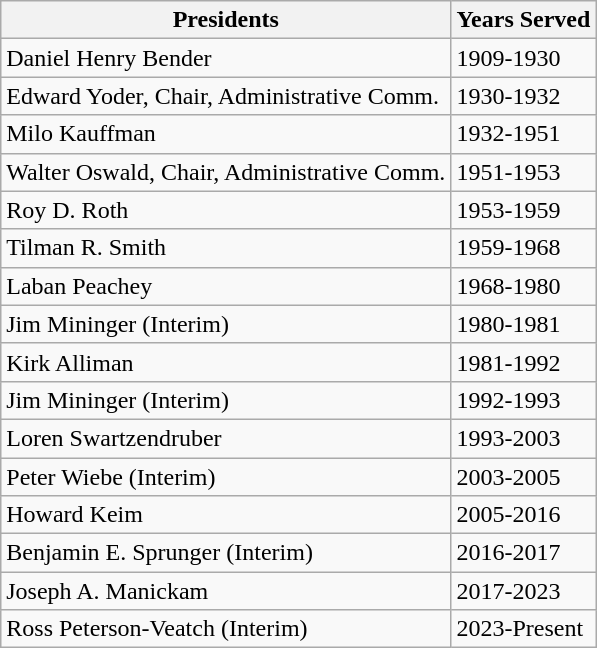<table class="wikitable">
<tr>
<th>Presidents</th>
<th>Years Served</th>
</tr>
<tr>
<td>Daniel Henry Bender</td>
<td>1909-1930</td>
</tr>
<tr>
<td>Edward Yoder, Chair, Administrative Comm.</td>
<td>1930-1932</td>
</tr>
<tr>
<td>Milo Kauffman</td>
<td>1932-1951</td>
</tr>
<tr>
<td>Walter Oswald, Chair, Administrative Comm.</td>
<td>1951-1953</td>
</tr>
<tr>
<td>Roy D. Roth</td>
<td>1953-1959</td>
</tr>
<tr>
<td>Tilman R. Smith</td>
<td>1959-1968</td>
</tr>
<tr>
<td>Laban Peachey</td>
<td>1968-1980</td>
</tr>
<tr>
<td>Jim Mininger (Interim)</td>
<td>1980-1981</td>
</tr>
<tr>
<td>Kirk Alliman</td>
<td>1981-1992</td>
</tr>
<tr>
<td>Jim Mininger (Interim)</td>
<td>1992-1993</td>
</tr>
<tr>
<td>Loren Swartzendruber</td>
<td>1993-2003</td>
</tr>
<tr>
<td>Peter Wiebe (Interim)</td>
<td>2003-2005</td>
</tr>
<tr>
<td>Howard Keim</td>
<td>2005-2016</td>
</tr>
<tr>
<td>Benjamin E. Sprunger (Interim)</td>
<td>2016-2017</td>
</tr>
<tr>
<td>Joseph A. Manickam</td>
<td>2017-2023</td>
</tr>
<tr>
<td>Ross Peterson-Veatch (Interim)</td>
<td>2023-Present</td>
</tr>
</table>
